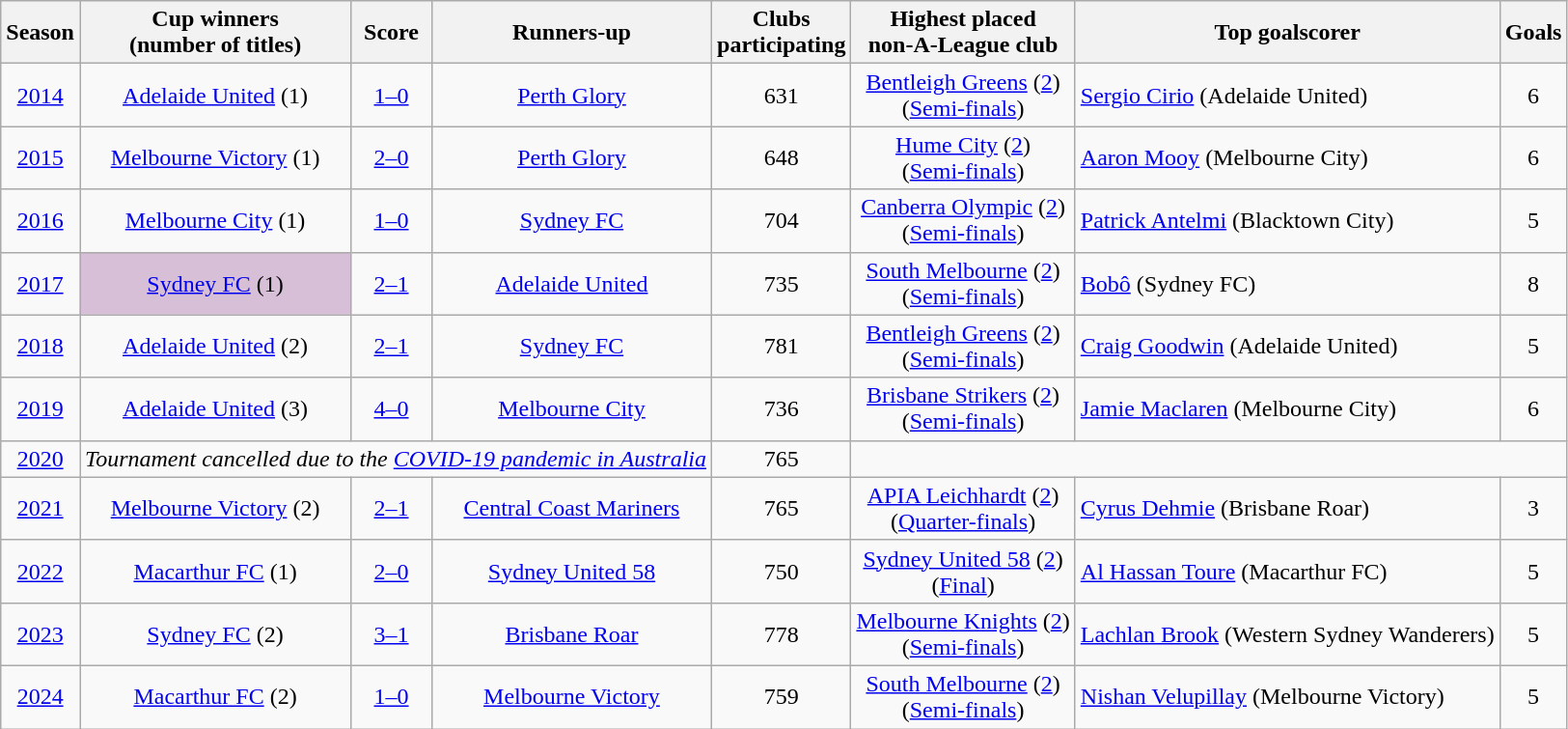<table class="wikitable">
<tr>
<th>Season</th>
<th>Cup winners<br>(number of titles)</th>
<th>Score</th>
<th>Runners-up</th>
<th>Clubs<br>participating</th>
<th>Highest placed<br>non-A-League club</th>
<th>Top goalscorer</th>
<th>Goals</th>
</tr>
<tr>
<td align=center><a href='#'>2014</a></td>
<td align=center><a href='#'>Adelaide United</a> (1)</td>
<td align=center><a href='#'>1–0</a></td>
<td align=center><a href='#'>Perth Glory</a></td>
<td align=center>631</td>
<td align=center><a href='#'>Bentleigh Greens</a> (<a href='#'>2</a>)<br>(<a href='#'>Semi-finals</a>)</td>
<td align=left> <a href='#'>Sergio Cirio</a> (Adelaide United)</td>
<td align=center>6</td>
</tr>
<tr>
<td align=center><a href='#'>2015</a></td>
<td align=center><a href='#'>Melbourne Victory</a> (1)</td>
<td align=center><a href='#'>2–0</a></td>
<td align=center><a href='#'>Perth Glory</a></td>
<td align=center>648</td>
<td align=center><a href='#'>Hume City</a> (<a href='#'>2</a>)<br>(<a href='#'>Semi-finals</a>)</td>
<td align=left> <a href='#'>Aaron Mooy</a> (Melbourne City)</td>
<td align=center>6</td>
</tr>
<tr>
<td align=center><a href='#'>2016</a></td>
<td align=center><a href='#'>Melbourne City</a> (1)</td>
<td align=center><a href='#'>1–0</a></td>
<td align=center><a href='#'>Sydney FC</a></td>
<td align=center>704</td>
<td align=center><a href='#'>Canberra Olympic</a> (<a href='#'>2</a>)<br>(<a href='#'>Semi-finals</a>)</td>
<td align=left> <a href='#'>Patrick Antelmi</a> (Blacktown City)</td>
<td align=center>5</td>
</tr>
<tr>
<td align=center><a href='#'>2017</a></td>
<td align=center bgcolor=D8BFD8><a href='#'>Sydney FC</a> (1)</td>
<td align=center><a href='#'>2–1</a> </td>
<td align=center><a href='#'>Adelaide United</a></td>
<td align=center>735</td>
<td align=center><a href='#'>South Melbourne</a> (<a href='#'>2</a>)<br>(<a href='#'>Semi-finals</a>)</td>
<td align=left> <a href='#'>Bobô</a> (Sydney FC)</td>
<td align=center>8</td>
</tr>
<tr>
<td align=center><a href='#'>2018</a></td>
<td align=center><a href='#'>Adelaide United</a> (2)</td>
<td align=center><a href='#'>2–1</a></td>
<td align=center><a href='#'>Sydney FC</a></td>
<td align=center>781</td>
<td align=center><a href='#'>Bentleigh Greens</a> (<a href='#'>2</a>)<br>(<a href='#'>Semi-finals</a>)</td>
<td align=left> <a href='#'>Craig Goodwin</a> (Adelaide United)</td>
<td align=center>5</td>
</tr>
<tr>
<td align=center><a href='#'>2019</a></td>
<td align=center><a href='#'>Adelaide United</a> (3)</td>
<td align=center><a href='#'>4–0</a></td>
<td align=center><a href='#'>Melbourne City</a></td>
<td align=center>736</td>
<td align=center><a href='#'>Brisbane Strikers</a> (<a href='#'>2</a>)<br>(<a href='#'>Semi-finals</a>)</td>
<td align=left> <a href='#'>Jamie Maclaren</a> (Melbourne City)</td>
<td align=center>6</td>
</tr>
<tr>
<td align=center><a href='#'>2020</a></td>
<td colspan=3; align=center><em>Tournament cancelled due to the <a href='#'>COVID-19 pandemic in Australia</a></em></td>
<td align=center>765</td>
<td colspan=3></td>
</tr>
<tr>
<td align=center><a href='#'>2021</a></td>
<td align=center><a href='#'>Melbourne Victory</a> (2)</td>
<td align=center><a href='#'>2–1</a></td>
<td align=center><a href='#'>Central Coast Mariners</a></td>
<td align=center>765</td>
<td align=center><a href='#'>APIA Leichhardt</a> (<a href='#'>2</a>)<br>(<a href='#'>Quarter-finals</a>)</td>
<td align=left> <a href='#'>Cyrus Dehmie</a> (Brisbane Roar)</td>
<td align=center>3</td>
</tr>
<tr>
<td align=center><a href='#'>2022</a></td>
<td align=center><a href='#'>Macarthur FC</a> (1)</td>
<td align=center><a href='#'>2–0</a></td>
<td align=center><a href='#'>Sydney United 58</a></td>
<td align=center>750</td>
<td align=center><a href='#'>Sydney United 58</a> (<a href='#'>2</a>)<br>(<a href='#'>Final</a>)</td>
<td align=left> <a href='#'>Al Hassan Toure</a> (Macarthur FC)</td>
<td align=center>5</td>
</tr>
<tr>
<td align=center><a href='#'>2023</a></td>
<td align=center><a href='#'>Sydney FC</a> (2)</td>
<td align=center><a href='#'>3–1</a></td>
<td align=center><a href='#'>Brisbane Roar</a></td>
<td align=center>778</td>
<td align=center><a href='#'>Melbourne Knights</a> (<a href='#'>2</a>)<br>(<a href='#'>Semi-finals</a>)</td>
<td align=left> <a href='#'>Lachlan Brook</a> (Western Sydney Wanderers)</td>
<td align=center>5</td>
</tr>
<tr>
<td align=center><a href='#'>2024</a></td>
<td align=center><a href='#'>Macarthur FC</a> (2)</td>
<td align=center><a href='#'>1–0</a></td>
<td align=center><a href='#'>Melbourne Victory</a></td>
<td align=center>759</td>
<td align=center><a href='#'>South Melbourne</a> (<a href='#'>2</a>)<br>(<a href='#'>Semi-finals</a>)</td>
<td align=left> <a href='#'>Nishan Velupillay</a> (Melbourne Victory)</td>
<td align=center>5</td>
</tr>
</table>
